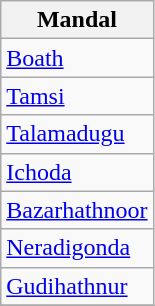<table class="wikitable sortable static-row-numbers static-row-header-hash">
<tr>
<th>Mandal</th>
</tr>
<tr>
<td><a href='#'>Boath</a></td>
</tr>
<tr>
<td><a href='#'>Tamsi</a></td>
</tr>
<tr>
<td><a href='#'>Talamadugu</a></td>
</tr>
<tr>
<td><a href='#'>Ichoda</a></td>
</tr>
<tr>
<td><a href='#'>Bazarhathnoor</a></td>
</tr>
<tr>
<td><a href='#'>Neradigonda</a></td>
</tr>
<tr>
<td><a href='#'>Gudihathnur</a></td>
</tr>
<tr>
</tr>
</table>
